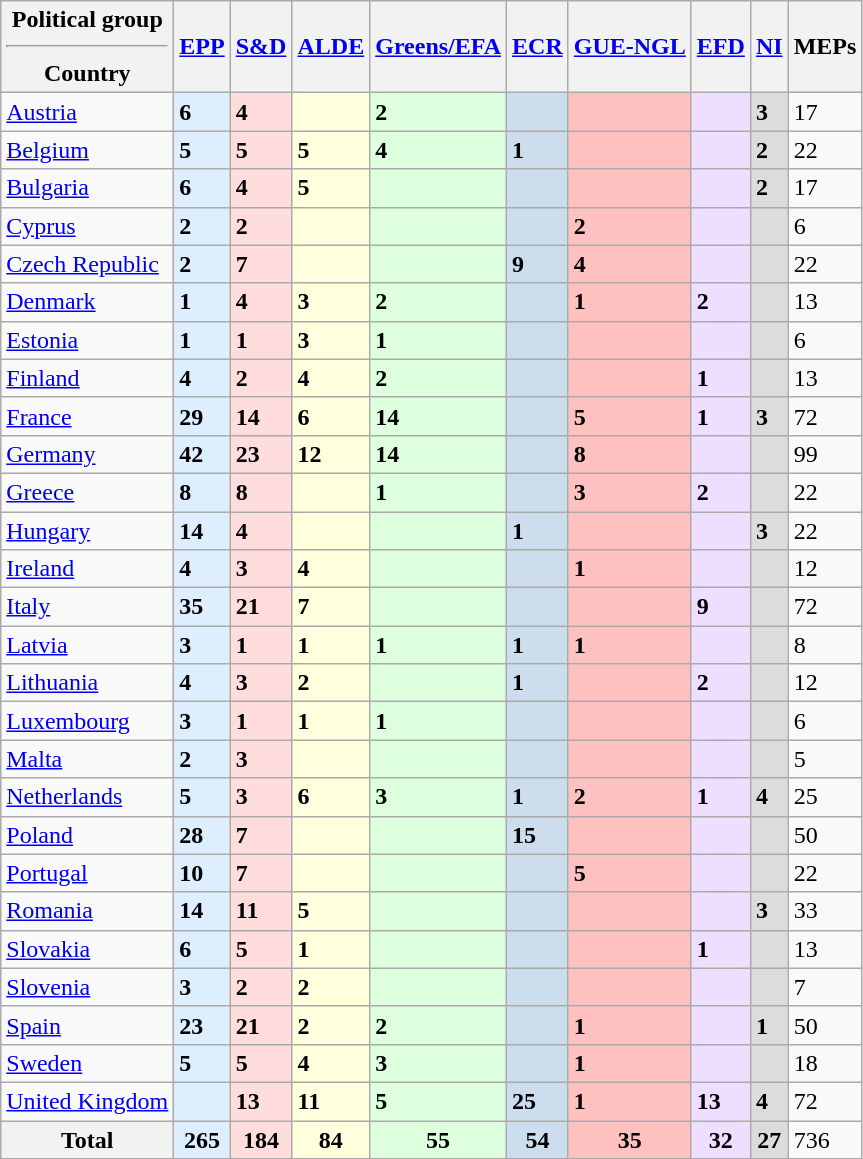<table class="wikitable sortable" style="text-align:left">
<tr>
<th>Political group<hr>Country</th>
<th BGCOLOR="#ddeeff" class="unsortable" style="margin:auto;"><a href='#'>EPP</a></th>
<th BGCOLOR="#ffdddd" class="unsortable" style="margin:auto;"><a href='#'>S&D</a></th>
<th BGCOLOR="#ffffdd" class="unsortable" style="margin:auto;"><a href='#'>ALDE</a></th>
<th BGCOLOR="#ddffdd" class="unsortable" style="margin:auto;"><a href='#'>Greens/EFA</a></th>
<th BGCOLOR="#ccddee" class="unsortable" style="margin:auto;"><a href='#'>ECR</a></th>
<th BGCOLOR="#ffc0c0" class="unsortable" style="margin:auto;"><a href='#'>GUE-NGL</a></th>
<th BGCOLOR="#eedeff" class="unsortable" style="margin:auto;"><a href='#'>EFD</a></th>
<th BGCOLOR="#dcdcdc" class="unsortable" style="margin:auto;"><a href='#'>NI</a></th>
<th>MEPs<br></th>
</tr>
<tr>
<td><a href='#'>Austria</a></td>
<td BGCOLOR="#ddeeff"><strong>6</strong></td>
<td BGCOLOR="#ffdddd"><strong>4</strong></td>
<td BGCOLOR="#ffffdd"></td>
<td BGCOLOR="#ddffdd"><strong>2</strong></td>
<td BGCOLOR="#ccddee"></td>
<td BGCOLOR="#ffc0c0"></td>
<td BGCOLOR="#eedeff"></td>
<td BGCOLOR="#dcdcdc"><strong>3</strong></td>
<td>17</td>
</tr>
<tr>
<td><a href='#'>Belgium</a></td>
<td BGCOLOR="#ddeeff"><strong>5</strong></td>
<td BGCOLOR="#ffdddd"><strong>5</strong></td>
<td BGCOLOR="#ffffdd"><strong>5</strong></td>
<td BGCOLOR="#ddffdd"><strong>4</strong></td>
<td BGCOLOR="#ccddee"><strong>1</strong></td>
<td BGCOLOR="#ffc0c0"></td>
<td BGCOLOR="#eedeff"></td>
<td BGCOLOR="#dcdcdc"><strong>2</strong></td>
<td>22</td>
</tr>
<tr>
<td><a href='#'>Bulgaria</a></td>
<td BGCOLOR="#ddeeff"><strong>6</strong></td>
<td BGCOLOR="#ffdddd"><strong>4</strong></td>
<td BGCOLOR="#ffffdd"><strong>5</strong></td>
<td BGCOLOR="#ddffdd"></td>
<td BGCOLOR="#ccddee"></td>
<td BGCOLOR="#ffc0c0"></td>
<td BGCOLOR="#eedeff"></td>
<td BGCOLOR="#dcdcdc"><strong>2</strong></td>
<td>17</td>
</tr>
<tr>
<td><a href='#'>Cyprus</a></td>
<td BGCOLOR="#ddeeff"><strong>2</strong></td>
<td BGCOLOR="#ffdddd"><strong>2</strong></td>
<td BGCOLOR="#ffffdd"></td>
<td BGCOLOR="#ddffdd"></td>
<td BGCOLOR="#ccddee"></td>
<td BGCOLOR="#ffc0c0"><strong>2</strong></td>
<td BGCOLOR="#eedeff"></td>
<td BGCOLOR="#dcdcdc"></td>
<td>6</td>
</tr>
<tr>
<td><a href='#'>Czech Republic</a></td>
<td BGCOLOR="#ddeeff"><strong>2</strong></td>
<td BGCOLOR="#ffdddd"><strong>7</strong></td>
<td BGCOLOR="#ffffdd"></td>
<td BGCOLOR="#ddffdd"></td>
<td BGCOLOR="#ccddee"><strong>9</strong></td>
<td BGCOLOR="#ffc0c0"><strong>4</strong></td>
<td BGCOLOR="#eedeff"></td>
<td BGCOLOR="#dcdcdc"></td>
<td>22</td>
</tr>
<tr>
<td><a href='#'>Denmark</a></td>
<td BGCOLOR="#ddeeff"><strong>1</strong></td>
<td BGCOLOR="#ffdddd"><strong>4</strong></td>
<td BGCOLOR="#ffffdd"><strong>3</strong></td>
<td BGCOLOR="#ddffdd"><strong>2</strong></td>
<td BGCOLOR="#ccddee"></td>
<td BGCOLOR="#ffc0c0"><strong>1</strong></td>
<td BGCOLOR="#eedeff"><strong>2</strong></td>
<td BGCOLOR="#dcdcdc"></td>
<td>13</td>
</tr>
<tr>
<td><a href='#'>Estonia</a></td>
<td BGCOLOR="#ddeeff"><strong>1</strong></td>
<td BGCOLOR="#ffdddd"><strong>1</strong></td>
<td BGCOLOR="#ffffdd"><strong>3</strong></td>
<td BGCOLOR="#ddffdd"><strong>1</strong></td>
<td BGCOLOR="#ccddee"></td>
<td BGCOLOR="#ffc0c0"></td>
<td BGCOLOR="#eedeff"></td>
<td BGCOLOR="#dcdcdc"></td>
<td>6</td>
</tr>
<tr>
<td><a href='#'>Finland</a></td>
<td BGCOLOR="#ddeeff"><strong>4</strong></td>
<td BGCOLOR="#ffdddd"><strong>2</strong></td>
<td BGCOLOR="#ffffdd"><strong>4</strong></td>
<td BGCOLOR="#ddffdd"><strong>2</strong></td>
<td BGCOLOR="#ccddee"></td>
<td BGCOLOR="#ffc0c0"></td>
<td BGCOLOR="#eedeff"><strong>1</strong></td>
<td BGCOLOR="#dcdcdc"></td>
<td>13</td>
</tr>
<tr>
<td><a href='#'>France</a></td>
<td BGCOLOR="#ddeeff"><strong>29</strong></td>
<td BGCOLOR="#ffdddd"><strong>14</strong></td>
<td BGCOLOR="#ffffdd"><strong>6</strong></td>
<td BGCOLOR="#ddffdd"><strong>14</strong></td>
<td BGCOLOR="#ccddee"></td>
<td BGCOLOR="#ffc0c0"><strong>5</strong></td>
<td BGCOLOR="#eedeff"><strong>1</strong></td>
<td BGCOLOR="#dcdcdc"><strong>3</strong></td>
<td>72</td>
</tr>
<tr>
<td><a href='#'>Germany</a></td>
<td BGCOLOR="#ddeeff"><strong>42</strong></td>
<td BGCOLOR="#ffdddd"><strong>23</strong></td>
<td BGCOLOR="#ffffdd"><strong>12</strong></td>
<td BGCOLOR="#ddffdd"><strong>14</strong></td>
<td BGCOLOR="#ccddee"></td>
<td BGCOLOR="#ffc0c0"><strong>8</strong></td>
<td BGCOLOR="#eedeff"></td>
<td BGCOLOR="#dcdcdc"></td>
<td>99</td>
</tr>
<tr>
<td><a href='#'>Greece</a></td>
<td BGCOLOR="#ddeeff"><strong>8</strong></td>
<td BGCOLOR="#ffdddd"><strong>8</strong></td>
<td BGCOLOR="#ffffdd"></td>
<td BGCOLOR="#ddffdd"><strong>1</strong></td>
<td BGCOLOR="#ccddee"></td>
<td BGCOLOR="#ffc0c0"><strong>3</strong></td>
<td BGCOLOR="#eedeff"><strong>2</strong></td>
<td BGCOLOR="#dcdcdc"></td>
<td>22</td>
</tr>
<tr>
<td><a href='#'>Hungary</a></td>
<td BGCOLOR="#ddeeff"><strong>14</strong></td>
<td BGCOLOR="#ffdddd"><strong>4</strong></td>
<td BGCOLOR="#ffffdd"></td>
<td BGCOLOR="#ddffdd"></td>
<td BGCOLOR="#ccddee"><strong>1</strong></td>
<td BGCOLOR="#ffc0c0"></td>
<td BGCOLOR="#eedeff"></td>
<td BGCOLOR="#dcdcdc"><strong>3</strong></td>
<td>22</td>
</tr>
<tr>
<td><a href='#'>Ireland</a></td>
<td BGCOLOR="#ddeeff"><strong>4</strong></td>
<td BGCOLOR="#ffdddd"><strong>3</strong></td>
<td BGCOLOR="#ffffdd"><strong>4</strong></td>
<td BGCOLOR="#ddffdd"></td>
<td BGCOLOR="#ccddee"></td>
<td BGCOLOR="#ffc0c0"><strong>1</strong></td>
<td BGCOLOR="#eedeff"></td>
<td BGCOLOR="#dcdcdc"></td>
<td>12</td>
</tr>
<tr>
<td><a href='#'>Italy</a></td>
<td BGCOLOR="#ddeeff"><strong>35</strong></td>
<td BGCOLOR="#ffdddd"><strong>21</strong></td>
<td BGCOLOR="#ffffdd"><strong>7</strong></td>
<td BGCOLOR="#ddffdd"></td>
<td BGCOLOR="#ccddee"></td>
<td BGCOLOR="#ffc0c0"></td>
<td BGCOLOR="#eedeff"><strong>9</strong></td>
<td BGCOLOR="#dcdcdc"></td>
<td>72</td>
</tr>
<tr>
<td><a href='#'>Latvia</a></td>
<td BGCOLOR="#ddeeff"><strong>3</strong></td>
<td BGCOLOR="#ffdddd"><strong>1</strong></td>
<td BGCOLOR="#ffffdd"><strong>1</strong></td>
<td BGCOLOR="#ddffdd"><strong>1</strong></td>
<td BGCOLOR="#ccddee"><strong>1</strong></td>
<td BGCOLOR="#ffc0c0"><strong>1</strong></td>
<td BGCOLOR="#eedeff"></td>
<td BGCOLOR="#dcdcdc"></td>
<td>8</td>
</tr>
<tr>
<td><a href='#'>Lithuania</a></td>
<td BGCOLOR="#ddeeff"><strong>4</strong></td>
<td BGCOLOR="#ffdddd"><strong>3</strong></td>
<td BGCOLOR="#ffffdd"><strong>2</strong></td>
<td BGCOLOR="#ddffdd"></td>
<td BGCOLOR="#ccddee"><strong>1</strong></td>
<td BGCOLOR="#ffc0c0"></td>
<td BGCOLOR="#eedeff"><strong>2</strong></td>
<td BGCOLOR="#dcdcdc"></td>
<td>12</td>
</tr>
<tr>
<td><a href='#'>Luxembourg</a></td>
<td BGCOLOR="#ddeeff"><strong>3</strong></td>
<td BGCOLOR="#ffdddd"><strong>1</strong></td>
<td BGCOLOR="#ffffdd"><strong>1</strong></td>
<td BGCOLOR="#ddffdd"><strong>1</strong></td>
<td BGCOLOR="#ccddee"></td>
<td BGCOLOR="#ffc0c0"></td>
<td BGCOLOR="#eedeff"></td>
<td BGCOLOR="#dcdcdc"></td>
<td>6</td>
</tr>
<tr>
<td><a href='#'>Malta</a></td>
<td BGCOLOR="#ddeeff"><strong>2</strong></td>
<td BGCOLOR="#ffdddd"><strong>3</strong></td>
<td BGCOLOR="#ffffdd"></td>
<td BGCOLOR="#ddffdd"></td>
<td BGCOLOR="#ccddee"></td>
<td BGCOLOR="#ffc0c0"></td>
<td BGCOLOR="#eedeff"></td>
<td BGCOLOR="#dcdcdc"></td>
<td>5</td>
</tr>
<tr>
<td><a href='#'>Netherlands</a></td>
<td BGCOLOR="#ddeeff"><strong>5</strong></td>
<td BGCOLOR="#ffdddd"><strong>3</strong></td>
<td BGCOLOR="#ffffdd"><strong>6</strong></td>
<td BGCOLOR="#ddffdd"><strong>3</strong></td>
<td BGCOLOR="#ccddee"><strong>1</strong></td>
<td BGCOLOR="#ffc0c0"><strong>2</strong></td>
<td BGCOLOR="#eedeff"><strong>1</strong></td>
<td BGCOLOR="#dcdcdc"><strong>4</strong></td>
<td>25</td>
</tr>
<tr>
<td><a href='#'>Poland</a></td>
<td BGCOLOR="#ddeeff"><strong>28</strong></td>
<td BGCOLOR="#ffdddd"><strong>7</strong></td>
<td BGCOLOR="#ffffdd"></td>
<td BGCOLOR="#ddffdd"></td>
<td BGCOLOR="#ccddee"><strong>15</strong></td>
<td BGCOLOR="#ffc0c0"></td>
<td BGCOLOR="#eedeff"></td>
<td BGCOLOR="#dcdcdc"></td>
<td>50</td>
</tr>
<tr>
<td><a href='#'>Portugal</a></td>
<td BGCOLOR="#ddeeff"><strong>10</strong></td>
<td BGCOLOR="#ffdddd"><strong>7</strong></td>
<td BGCOLOR="#ffffdd"></td>
<td BGCOLOR="#ddffdd"></td>
<td BGCOLOR="#ccddee"></td>
<td BGCOLOR="#ffc0c0"><strong>5</strong></td>
<td BGCOLOR="#eedeff"></td>
<td BGCOLOR="#dcdcdc"></td>
<td>22</td>
</tr>
<tr>
<td><a href='#'>Romania</a></td>
<td BGCOLOR="#ddeeff"><strong>14</strong></td>
<td BGCOLOR="#ffdddd"><strong>11</strong></td>
<td BGCOLOR="#ffffdd"><strong>5</strong></td>
<td BGCOLOR="#ddffdd"></td>
<td BGCOLOR="#ccddee"></td>
<td BGCOLOR="#ffc0c0"></td>
<td BGCOLOR="#eedeff"></td>
<td BGCOLOR="#dcdcdc"><strong>3</strong></td>
<td>33</td>
</tr>
<tr>
<td><a href='#'>Slovakia</a></td>
<td BGCOLOR="#ddeeff"><strong>6</strong></td>
<td BGCOLOR="#ffdddd"><strong>5</strong></td>
<td BGCOLOR="#ffffdd"><strong>1</strong></td>
<td BGCOLOR="#ddffdd"></td>
<td BGCOLOR="#ccddee"></td>
<td BGCOLOR="#ffc0c0"></td>
<td BGCOLOR="#eedeff"><strong>1</strong></td>
<td BGCOLOR="#dcdcdc"></td>
<td>13</td>
</tr>
<tr>
<td><a href='#'>Slovenia</a></td>
<td BGCOLOR="#ddeeff"><strong>3</strong></td>
<td BGCOLOR="#ffdddd"><strong>2</strong></td>
<td BGCOLOR="#ffffdd"><strong>2</strong></td>
<td BGCOLOR="#ddffdd"></td>
<td BGCOLOR="#ccddee"></td>
<td BGCOLOR="#ffc0c0"></td>
<td BGCOLOR="#eedeff"></td>
<td BGCOLOR="#dcdcdc"></td>
<td>7</td>
</tr>
<tr>
<td><a href='#'>Spain</a></td>
<td BGCOLOR="#ddeeff"><strong>23</strong></td>
<td BGCOLOR="#ffdddd"><strong>21</strong></td>
<td BGCOLOR="#ffffdd"><strong>2</strong></td>
<td BGCOLOR="#ddffdd"><strong>2</strong></td>
<td BGCOLOR="#ccddee"></td>
<td BGCOLOR="#ffc0c0"><strong>1</strong></td>
<td BGCOLOR="#eedeff"></td>
<td BGCOLOR="#dcdcdc"><strong>1</strong></td>
<td>50</td>
</tr>
<tr>
<td><a href='#'>Sweden</a></td>
<td BGCOLOR="#ddeeff"><strong>5</strong></td>
<td BGCOLOR="#ffdddd"><strong>5</strong></td>
<td BGCOLOR="#ffffdd"><strong>4</strong></td>
<td BGCOLOR="#ddffdd"><strong>3</strong></td>
<td BGCOLOR="#ccddee"></td>
<td BGCOLOR="#ffc0c0"><strong>1</strong></td>
<td BGCOLOR="#eedeff"></td>
<td BGCOLOR="#dcdcdc"></td>
<td>18</td>
</tr>
<tr>
<td><a href='#'>United Kingdom</a></td>
<td BGCOLOR="#ddeeff"></td>
<td BGCOLOR="#ffdddd"><strong>13</strong></td>
<td BGCOLOR="#ffffdd"><strong>11</strong></td>
<td BGCOLOR="#ddffdd"><strong>5</strong></td>
<td BGCOLOR="#ccddee"><strong>25</strong></td>
<td BGCOLOR="#ffc0c0"><strong>1</strong></td>
<td BGCOLOR="#eedeff"><strong>13</strong></td>
<td BGCOLOR="#dcdcdc"><strong>4</strong></td>
<td>72</td>
</tr>
<tr>
<th>Total</th>
<td BGCOLOR="#ddeeff" align="center"><strong>265</strong></td>
<td BGCOLOR="#ffdddd" align="center"><strong>184</strong></td>
<td BGCOLOR="#ffffdd" align="center"><strong>84</strong></td>
<td BGCOLOR="#ddffdd" align="center"><strong>55</strong></td>
<td BGCOLOR="#ccddee" align="center"><strong>54</strong></td>
<td BGCOLOR="#ffc0c0" align="center"><strong>35</strong></td>
<td BGCOLOR="#eedeff" align="center"><strong>32</strong></td>
<td BGCOLOR="#dcdcdc" align="center"><strong>27</strong></td>
<td>736</td>
</tr>
</table>
